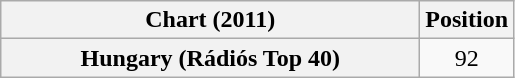<table class="wikitable plainrowheaders sortable" style="text-align:center;">
<tr>
<th scope="col" style="width:17em;">Chart (2011)</th>
<th scope="col">Position</th>
</tr>
<tr>
<th scope="row">Hungary (Rádiós Top 40)</th>
<td>92</td>
</tr>
</table>
